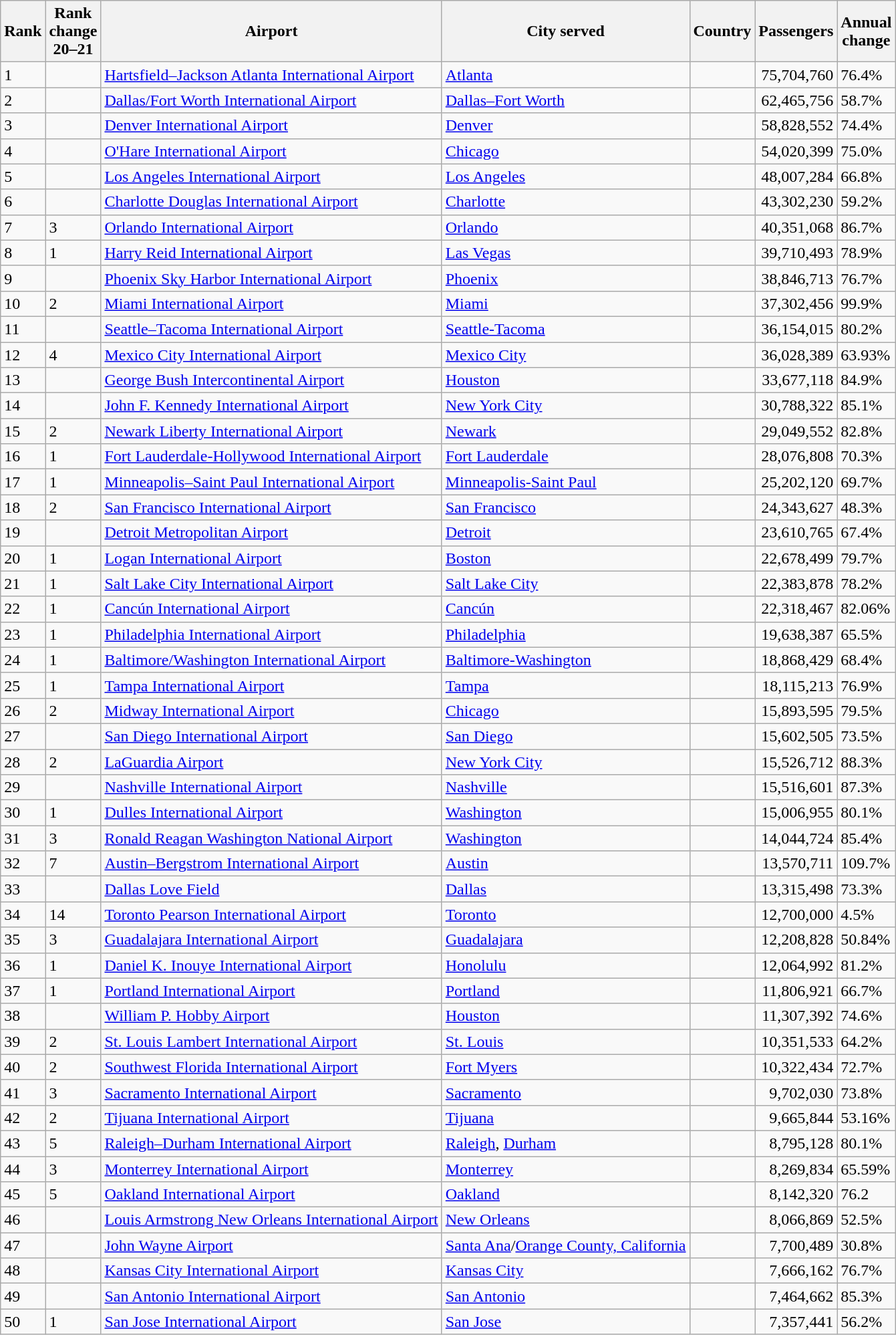<table class="wikitable sortable">
<tr>
<th>Rank</th>
<th>Rank<br>change<br>20–21</th>
<th>Airport</th>
<th>City served</th>
<th>Country</th>
<th>Passengers</th>
<th>Annual<br>change</th>
</tr>
<tr>
<td>1</td>
<td></td>
<td><a href='#'>Hartsfield–Jackson Atlanta International Airport</a></td>
<td><a href='#'>Atlanta</a></td>
<td></td>
<td align="right">75,704,760</td>
<td>76.4%</td>
</tr>
<tr>
<td>2</td>
<td></td>
<td><a href='#'>Dallas/Fort Worth International Airport</a></td>
<td><a href='#'>Dallas–Fort Worth</a></td>
<td></td>
<td align="right">62,465,756</td>
<td>58.7%</td>
</tr>
<tr>
<td>3</td>
<td></td>
<td><a href='#'>Denver International Airport</a></td>
<td><a href='#'>Denver</a></td>
<td></td>
<td align="right">58,828,552</td>
<td>74.4%</td>
</tr>
<tr>
<td>4</td>
<td></td>
<td><a href='#'>O'Hare International Airport</a></td>
<td><a href='#'>Chicago</a></td>
<td></td>
<td align="right">54,020,399</td>
<td>75.0%</td>
</tr>
<tr>
<td>5</td>
<td></td>
<td><a href='#'>Los Angeles International Airport</a></td>
<td><a href='#'>Los Angeles</a></td>
<td></td>
<td align="right">48,007,284</td>
<td>66.8%</td>
</tr>
<tr>
<td>6</td>
<td></td>
<td><a href='#'>Charlotte Douglas International Airport</a></td>
<td><a href='#'>Charlotte</a></td>
<td></td>
<td align="right">43,302,230</td>
<td>59.2%</td>
</tr>
<tr>
<td>7</td>
<td>3</td>
<td><a href='#'>Orlando International Airport</a></td>
<td><a href='#'>Orlando</a></td>
<td></td>
<td align="right">40,351,068</td>
<td>86.7%</td>
</tr>
<tr>
<td>8</td>
<td>1</td>
<td><a href='#'>Harry Reid International Airport</a></td>
<td><a href='#'>Las Vegas</a></td>
<td></td>
<td align="right">39,710,493</td>
<td>78.9%</td>
</tr>
<tr>
<td>9</td>
<td></td>
<td><a href='#'>Phoenix Sky Harbor International Airport</a></td>
<td><a href='#'>Phoenix</a></td>
<td></td>
<td align="right">38,846,713</td>
<td>76.7%</td>
</tr>
<tr>
<td>10</td>
<td>2</td>
<td><a href='#'>Miami International Airport</a></td>
<td><a href='#'>Miami</a></td>
<td></td>
<td align="right">37,302,456</td>
<td>99.9%</td>
</tr>
<tr>
<td>11</td>
<td></td>
<td><a href='#'>Seattle–Tacoma International Airport</a></td>
<td><a href='#'>Seattle-Tacoma</a></td>
<td></td>
<td align="right">36,154,015</td>
<td>80.2%</td>
</tr>
<tr>
<td>12</td>
<td>4</td>
<td><a href='#'>Mexico City International Airport</a></td>
<td><a href='#'>Mexico City</a></td>
<td></td>
<td align="right">36,028,389</td>
<td>63.93%</td>
</tr>
<tr>
<td>13</td>
<td></td>
<td><a href='#'>George Bush Intercontinental Airport</a></td>
<td><a href='#'>Houston</a></td>
<td></td>
<td align="right">33,677,118</td>
<td>84.9%</td>
</tr>
<tr>
<td>14</td>
<td></td>
<td><a href='#'>John F. Kennedy International Airport</a></td>
<td><a href='#'>New York City</a></td>
<td></td>
<td align="right">30,788,322</td>
<td>85.1%</td>
</tr>
<tr>
<td>15</td>
<td>2</td>
<td><a href='#'>Newark Liberty International Airport</a></td>
<td><a href='#'>Newark</a></td>
<td></td>
<td align="right">29,049,552</td>
<td>82.8%</td>
</tr>
<tr>
<td>16</td>
<td>1</td>
<td><a href='#'>Fort Lauderdale-Hollywood International Airport</a></td>
<td><a href='#'>Fort Lauderdale</a></td>
<td></td>
<td align="right">28,076,808</td>
<td>70.3%</td>
</tr>
<tr>
<td>17</td>
<td>1</td>
<td><a href='#'>Minneapolis–Saint Paul International Airport</a></td>
<td><a href='#'>Minneapolis-Saint Paul</a></td>
<td></td>
<td align="right">25,202,120</td>
<td>69.7%</td>
</tr>
<tr>
<td>18</td>
<td>2</td>
<td><a href='#'>San Francisco International Airport</a></td>
<td><a href='#'>San Francisco</a></td>
<td></td>
<td align="right">24,343,627</td>
<td>48.3%</td>
</tr>
<tr>
<td>19</td>
<td></td>
<td><a href='#'>Detroit Metropolitan Airport</a></td>
<td><a href='#'>Detroit</a></td>
<td></td>
<td align="right">23,610,765</td>
<td>67.4%</td>
</tr>
<tr>
<td>20</td>
<td>1</td>
<td><a href='#'>Logan International Airport</a></td>
<td><a href='#'>Boston</a></td>
<td></td>
<td align="right">22,678,499</td>
<td>79.7%</td>
</tr>
<tr>
<td>21</td>
<td>1</td>
<td><a href='#'>Salt Lake City International Airport</a></td>
<td><a href='#'>Salt Lake City</a></td>
<td></td>
<td align="right">22,383,878</td>
<td>78.2%</td>
</tr>
<tr>
<td>22</td>
<td>1</td>
<td><a href='#'>Cancún International Airport</a></td>
<td><a href='#'>Cancún</a></td>
<td></td>
<td align="right">22,318,467</td>
<td>82.06%</td>
</tr>
<tr>
<td>23</td>
<td>1</td>
<td><a href='#'>Philadelphia International Airport </a></td>
<td><a href='#'>Philadelphia</a></td>
<td></td>
<td align="right">19,638,387</td>
<td>65.5%</td>
</tr>
<tr>
<td>24</td>
<td>1</td>
<td><a href='#'>Baltimore/Washington International Airport</a></td>
<td><a href='#'>Baltimore-Washington</a></td>
<td></td>
<td align="right">18,868,429</td>
<td>68.4%</td>
</tr>
<tr>
<td>25</td>
<td>1</td>
<td><a href='#'>Tampa International Airport</a></td>
<td><a href='#'>Tampa</a></td>
<td></td>
<td align="right">18,115,213</td>
<td>76.9%</td>
</tr>
<tr>
<td>26</td>
<td>2</td>
<td><a href='#'>Midway International Airport</a></td>
<td><a href='#'>Chicago</a></td>
<td></td>
<td align="right">15,893,595</td>
<td>79.5%</td>
</tr>
<tr>
<td>27</td>
<td></td>
<td><a href='#'>San Diego International Airport</a></td>
<td><a href='#'>San Diego</a></td>
<td></td>
<td align="right">15,602,505</td>
<td>73.5%</td>
</tr>
<tr>
<td>28</td>
<td>2</td>
<td><a href='#'>LaGuardia Airport</a></td>
<td><a href='#'>New York City</a></td>
<td></td>
<td align="right">15,526,712</td>
<td>88.3%</td>
</tr>
<tr>
<td>29</td>
<td></td>
<td><a href='#'>Nashville International Airport</a></td>
<td><a href='#'>Nashville</a></td>
<td></td>
<td align="right">15,516,601</td>
<td>87.3%</td>
</tr>
<tr>
<td>30</td>
<td>1</td>
<td><a href='#'>Dulles International Airport</a></td>
<td><a href='#'>Washington</a></td>
<td></td>
<td align="right">15,006,955</td>
<td>80.1%</td>
</tr>
<tr>
<td>31</td>
<td>3</td>
<td><a href='#'>Ronald Reagan Washington National Airport</a></td>
<td><a href='#'>Washington</a></td>
<td></td>
<td align="right">14,044,724</td>
<td>85.4%</td>
</tr>
<tr>
<td>32</td>
<td>7</td>
<td><a href='#'>Austin–Bergstrom International Airport</a></td>
<td><a href='#'>Austin</a></td>
<td></td>
<td align="right">13,570,711</td>
<td>109.7%</td>
</tr>
<tr>
<td>33</td>
<td></td>
<td><a href='#'>Dallas Love Field</a></td>
<td><a href='#'>Dallas</a></td>
<td></td>
<td align="right">13,315,498</td>
<td>73.3%</td>
</tr>
<tr>
<td>34</td>
<td>14</td>
<td><a href='#'>Toronto Pearson International Airport</a></td>
<td><a href='#'>Toronto</a></td>
<td></td>
<td align="right">12,700,000</td>
<td>4.5%</td>
</tr>
<tr>
<td>35</td>
<td>3</td>
<td><a href='#'>Guadalajara International Airport</a></td>
<td><a href='#'>Guadalajara</a></td>
<td></td>
<td align="right">12,208,828</td>
<td>50.84%</td>
</tr>
<tr>
<td>36</td>
<td>1</td>
<td><a href='#'>Daniel K. Inouye International Airport</a></td>
<td><a href='#'>Honolulu</a></td>
<td></td>
<td align="right">12,064,992</td>
<td>81.2%</td>
</tr>
<tr>
<td>37</td>
<td>1</td>
<td><a href='#'>Portland International Airport</a></td>
<td><a href='#'>Portland</a></td>
<td></td>
<td align="right">11,806,921</td>
<td>66.7%</td>
</tr>
<tr>
<td>38</td>
<td></td>
<td><a href='#'>William P. Hobby Airport</a></td>
<td><a href='#'>Houston</a></td>
<td></td>
<td align="right">11,307,392</td>
<td>74.6%</td>
</tr>
<tr>
<td>39</td>
<td>2</td>
<td><a href='#'>St. Louis Lambert International Airport</a></td>
<td><a href='#'>St. Louis</a></td>
<td></td>
<td align="right">10,351,533</td>
<td>64.2%</td>
</tr>
<tr>
<td>40</td>
<td>2</td>
<td><a href='#'>Southwest Florida International Airport</a></td>
<td><a href='#'>Fort Myers</a></td>
<td></td>
<td align="right">10,322,434</td>
<td>72.7%</td>
</tr>
<tr>
<td>41</td>
<td>3</td>
<td><a href='#'>Sacramento International Airport</a></td>
<td><a href='#'>Sacramento</a></td>
<td></td>
<td align="right">9,702,030</td>
<td>73.8%</td>
</tr>
<tr>
<td>42</td>
<td>2</td>
<td><a href='#'>Tijuana International Airport</a></td>
<td><a href='#'>Tijuana</a></td>
<td></td>
<td align="right">9,665,844</td>
<td>53.16%</td>
</tr>
<tr>
<td>43</td>
<td>5</td>
<td><a href='#'>Raleigh–Durham International Airport</a></td>
<td><a href='#'>Raleigh</a>, <a href='#'>Durham</a></td>
<td></td>
<td align="right">8,795,128</td>
<td>80.1%</td>
</tr>
<tr>
<td>44</td>
<td>3</td>
<td><a href='#'>Monterrey International Airport</a></td>
<td><a href='#'>Monterrey</a></td>
<td></td>
<td align="right">8,269,834</td>
<td>65.59%</td>
</tr>
<tr>
<td>45</td>
<td>5</td>
<td><a href='#'>Oakland International Airport</a></td>
<td><a href='#'>Oakland</a></td>
<td></td>
<td align="right">8,142,320</td>
<td>76.2</td>
</tr>
<tr>
<td>46</td>
<td></td>
<td><a href='#'>Louis Armstrong New Orleans International Airport</a></td>
<td><a href='#'>New Orleans</a></td>
<td></td>
<td align="right">8,066,869</td>
<td>52.5%</td>
</tr>
<tr>
<td>47</td>
<td></td>
<td><a href='#'>John Wayne Airport</a></td>
<td><a href='#'>Santa Ana</a>/<a href='#'>Orange County, California</a></td>
<td></td>
<td align="right">7,700,489</td>
<td>30.8%</td>
</tr>
<tr>
<td>48</td>
<td></td>
<td><a href='#'>Kansas City International Airport</a></td>
<td><a href='#'>Kansas City</a></td>
<td></td>
<td align="right">7,666,162</td>
<td>76.7%</td>
</tr>
<tr>
<td>49</td>
<td></td>
<td><a href='#'>San Antonio International Airport</a></td>
<td><a href='#'>San Antonio</a></td>
<td></td>
<td align="right">7,464,662</td>
<td>85.3%</td>
</tr>
<tr>
<td>50</td>
<td>1</td>
<td><a href='#'>San Jose International Airport</a></td>
<td><a href='#'>San Jose</a></td>
<td></td>
<td align="right">7,357,441</td>
<td>56.2%</td>
</tr>
</table>
